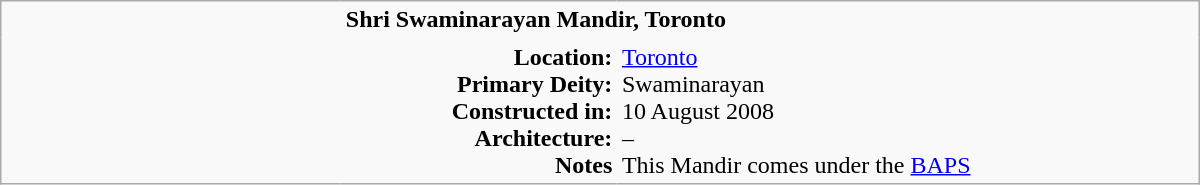<table class="wikitable plain" border="0" width="800">
<tr>
<td width="220px" rowspan="2" style="border:none;"></td>
<td valign="top" colspan=2 style="border:none;"><strong>Shri Swaminarayan Mandir, Toronto</strong></td>
</tr>
<tr>
<td valign="top" style="text-align:right; border:none;"><strong>Location:</strong> <br><strong>Primary Deity:</strong><br><strong>Constructed in:</strong><br><strong>Architecture:</strong><br><strong>Notes</strong></td>
<td valign="top" style="border:none;"><a href='#'>Toronto</a> <br> Swaminarayan <br> 10 August 2008 <br>– <br>This Mandir comes under the <a href='#'>BAPS</a></td>
</tr>
</table>
